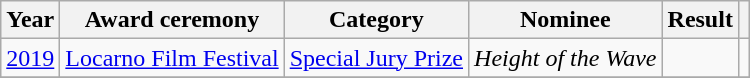<table class="wikitable plainrowheaders sortable">
<tr>
<th scope="col">Year</th>
<th scope="col">Award ceremony</th>
<th scope="col">Category</th>
<th scope="col">Nominee</th>
<th scope="col">Result</th>
<th scope="col" class="unsortable"></th>
</tr>
<tr>
<td><a href='#'>2019</a></td>
<td><a href='#'>Locarno Film Festival</a></td>
<td><a href='#'>Special Jury Prize</a></td>
<td><em>Height of the Wave</em></td>
<td></td>
<td></td>
</tr>
<tr>
</tr>
</table>
